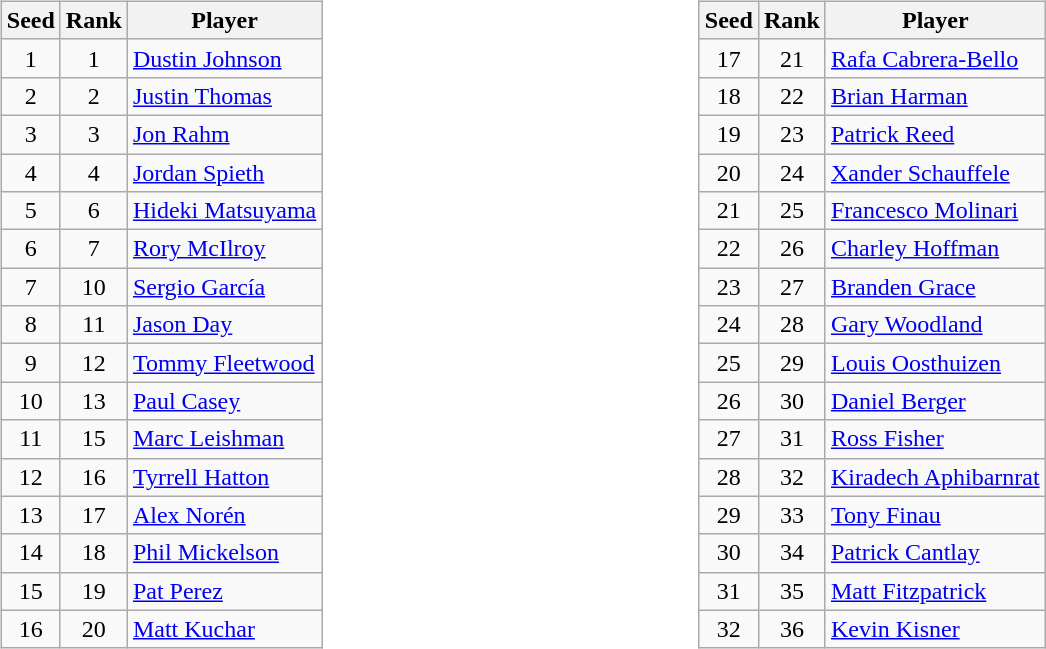<table style="width: 60em">
<tr>
<td><br><table class="wikitable">
<tr>
<th>Seed</th>
<th>Rank</th>
<th>Player</th>
</tr>
<tr>
<td align=center>1</td>
<td align=center>1</td>
<td> <a href='#'>Dustin Johnson</a></td>
</tr>
<tr>
<td align=center>2</td>
<td align=center>2</td>
<td> <a href='#'>Justin Thomas</a></td>
</tr>
<tr>
<td align=center>3</td>
<td align=center>3</td>
<td> <a href='#'>Jon Rahm</a></td>
</tr>
<tr>
<td align=center>4</td>
<td align=center>4</td>
<td> <a href='#'>Jordan Spieth</a></td>
</tr>
<tr>
<td align=center>5</td>
<td align=center>6</td>
<td> <a href='#'>Hideki Matsuyama</a></td>
</tr>
<tr>
<td align=center>6</td>
<td align=center>7</td>
<td> <a href='#'>Rory McIlroy</a></td>
</tr>
<tr>
<td align=center>7</td>
<td align=center>10</td>
<td> <a href='#'>Sergio García</a></td>
</tr>
<tr>
<td align=center>8</td>
<td align=center>11</td>
<td> <a href='#'>Jason Day</a></td>
</tr>
<tr>
<td align=center>9</td>
<td align=center>12</td>
<td> <a href='#'>Tommy Fleetwood</a></td>
</tr>
<tr>
<td align=center>10</td>
<td align=center>13</td>
<td> <a href='#'>Paul Casey</a></td>
</tr>
<tr>
<td align=center>11</td>
<td align=center>15</td>
<td> <a href='#'>Marc Leishman</a></td>
</tr>
<tr>
<td align=center>12</td>
<td align=center>16</td>
<td> <a href='#'>Tyrrell Hatton</a></td>
</tr>
<tr>
<td align=center>13</td>
<td align=center>17</td>
<td> <a href='#'>Alex Norén</a></td>
</tr>
<tr>
<td align=center>14</td>
<td align=center>18</td>
<td> <a href='#'>Phil Mickelson</a></td>
</tr>
<tr>
<td align=center>15</td>
<td align=center>19</td>
<td> <a href='#'>Pat Perez</a></td>
</tr>
<tr>
<td align=center>16</td>
<td align=center>20</td>
<td> <a href='#'>Matt Kuchar</a></td>
</tr>
</table>
</td>
<td></td>
<td><br><table class="wikitable">
<tr>
<th>Seed</th>
<th>Rank</th>
<th>Player</th>
</tr>
<tr>
<td align=center>17</td>
<td align=center>21</td>
<td> <a href='#'>Rafa Cabrera-Bello</a></td>
</tr>
<tr>
<td align=center>18</td>
<td align=center>22</td>
<td> <a href='#'>Brian Harman</a></td>
</tr>
<tr>
<td align=center>19</td>
<td align=center>23</td>
<td> <a href='#'>Patrick Reed</a></td>
</tr>
<tr>
<td align=center>20</td>
<td align=center>24</td>
<td> <a href='#'>Xander Schauffele</a></td>
</tr>
<tr>
<td align=center>21</td>
<td align=center>25</td>
<td> <a href='#'>Francesco Molinari</a></td>
</tr>
<tr>
<td align=center>22</td>
<td align=center>26</td>
<td> <a href='#'>Charley Hoffman</a></td>
</tr>
<tr>
<td align=center>23</td>
<td align=center>27</td>
<td> <a href='#'>Branden Grace</a></td>
</tr>
<tr>
<td align=center>24</td>
<td align=center>28</td>
<td> <a href='#'>Gary Woodland</a></td>
</tr>
<tr>
<td align=center>25</td>
<td align=center>29</td>
<td> <a href='#'>Louis Oosthuizen</a></td>
</tr>
<tr>
<td align=center>26</td>
<td align=center>30</td>
<td> <a href='#'>Daniel Berger</a></td>
</tr>
<tr>
<td align=center>27</td>
<td align=center>31</td>
<td> <a href='#'>Ross Fisher</a></td>
</tr>
<tr>
<td align=center>28</td>
<td align=center>32</td>
<td> <a href='#'>Kiradech Aphibarnrat</a></td>
</tr>
<tr>
<td align=center>29</td>
<td align=center>33</td>
<td> <a href='#'>Tony Finau</a></td>
</tr>
<tr>
<td align=center>30</td>
<td align=center>34</td>
<td> <a href='#'>Patrick Cantlay</a></td>
</tr>
<tr>
<td align=center>31</td>
<td align=center>35</td>
<td> <a href='#'>Matt Fitzpatrick</a></td>
</tr>
<tr>
<td align=center>32</td>
<td align=center>36</td>
<td> <a href='#'>Kevin Kisner</a></td>
</tr>
</table>
</td>
</tr>
</table>
